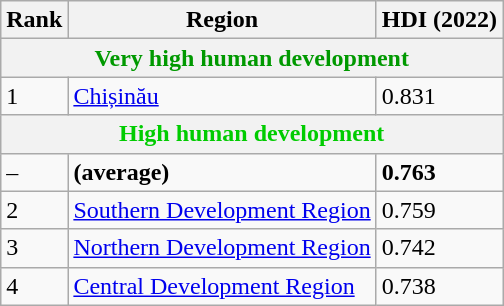<table class="wikitable sortable">
<tr>
<th>Rank</th>
<th>Region</th>
<th>HDI (2022)</th>
</tr>
<tr>
<th colspan="3" style="color:#090;">Very high human development</th>
</tr>
<tr>
<td>1</td>
<td><a href='#'>Chișinău</a></td>
<td>0.831</td>
</tr>
<tr>
<th colspan="3" style="color:#0c0;">High human development</th>
</tr>
<tr>
<td>–</td>
<td><strong> (average)</strong></td>
<td><strong>0.763</strong></td>
</tr>
<tr>
<td>2</td>
<td><a href='#'>Southern Development Region</a></td>
<td>0.759</td>
</tr>
<tr>
<td>3</td>
<td><a href='#'>Northern Development Region</a></td>
<td>0.742</td>
</tr>
<tr>
<td>4</td>
<td><a href='#'>Central Development Region</a></td>
<td>0.738</td>
</tr>
</table>
